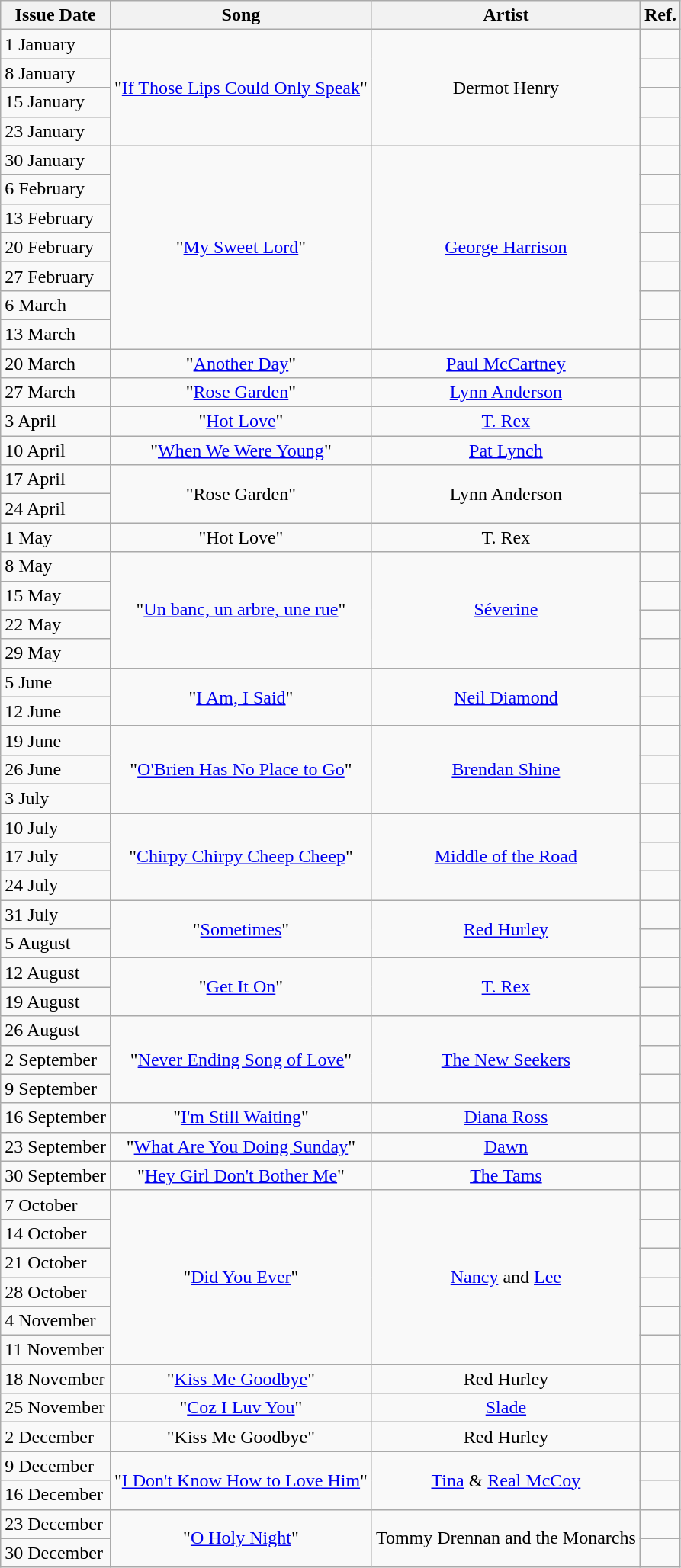<table class="wikitable">
<tr>
<th>Issue Date</th>
<th>Song</th>
<th>Artist</th>
<th>Ref.</th>
</tr>
<tr>
<td>1 January</td>
<td rowspan=4 align=center>"<a href='#'>If Those Lips Could Only Speak</a>"</td>
<td rowspan=4 align=center>Dermot Henry</td>
<td></td>
</tr>
<tr>
<td>8 January</td>
<td></td>
</tr>
<tr>
<td>15 January</td>
<td></td>
</tr>
<tr>
<td>23 January</td>
<td></td>
</tr>
<tr>
<td>30 January</td>
<td rowspan=7 align=center>"<a href='#'>My Sweet Lord</a>"</td>
<td rowspan=7 align=center><a href='#'>George Harrison</a></td>
<td></td>
</tr>
<tr>
<td>6 February</td>
<td></td>
</tr>
<tr>
<td>13 February</td>
<td></td>
</tr>
<tr>
<td>20 February</td>
<td></td>
</tr>
<tr>
<td>27 February</td>
<td></td>
</tr>
<tr>
<td>6 March</td>
<td></td>
</tr>
<tr>
<td>13 March</td>
<td></td>
</tr>
<tr>
<td>20 March</td>
<td align=center>"<a href='#'>Another Day</a>"</td>
<td align=center><a href='#'>Paul McCartney</a></td>
<td></td>
</tr>
<tr>
<td>27 March</td>
<td align=center>"<a href='#'>Rose Garden</a>"</td>
<td align=center><a href='#'>Lynn Anderson</a></td>
<td></td>
</tr>
<tr>
<td>3 April</td>
<td align=center>"<a href='#'>Hot Love</a>"</td>
<td align=center><a href='#'>T. Rex</a></td>
<td></td>
</tr>
<tr>
<td>10 April</td>
<td align=center>"<a href='#'>When We Were Young</a>"</td>
<td align=center><a href='#'>Pat Lynch</a></td>
<td></td>
</tr>
<tr>
<td>17 April</td>
<td rowspan=2 align=center>"Rose Garden"</td>
<td rowspan=2 align=center>Lynn Anderson</td>
<td></td>
</tr>
<tr>
<td>24 April</td>
<td></td>
</tr>
<tr>
<td>1 May</td>
<td align=center>"Hot Love"</td>
<td align=center>T. Rex</td>
<td></td>
</tr>
<tr>
<td>8 May</td>
<td rowspan=4 align=center>"<a href='#'>Un banc, un arbre, une rue</a>"</td>
<td rowspan=4 align=center><a href='#'>Séverine</a></td>
<td></td>
</tr>
<tr>
<td>15 May</td>
<td></td>
</tr>
<tr>
<td>22 May</td>
<td></td>
</tr>
<tr>
<td>29 May</td>
<td></td>
</tr>
<tr>
<td>5 June</td>
<td rowspan=2 align=center>"<a href='#'>I Am, I Said</a>"</td>
<td rowspan=2 align=center><a href='#'>Neil Diamond</a></td>
<td></td>
</tr>
<tr>
<td>12 June</td>
<td></td>
</tr>
<tr>
<td>19 June</td>
<td rowspan=3 align=center>"<a href='#'>O'Brien Has No Place to Go</a>"</td>
<td rowspan=3 align=center><a href='#'>Brendan Shine</a></td>
<td></td>
</tr>
<tr>
<td>26 June</td>
<td></td>
</tr>
<tr>
<td>3 July</td>
<td></td>
</tr>
<tr>
<td>10 July</td>
<td rowspan=3 align=center>"<a href='#'>Chirpy Chirpy Cheep Cheep</a>"</td>
<td rowspan=3 align=center><a href='#'>Middle of the Road</a></td>
<td></td>
</tr>
<tr>
<td>17 July</td>
<td></td>
</tr>
<tr>
<td>24 July</td>
<td></td>
</tr>
<tr>
<td>31 July</td>
<td rowspan=2 align=center>"<a href='#'>Sometimes</a>"</td>
<td rowspan=2 align=center><a href='#'>Red Hurley</a></td>
<td></td>
</tr>
<tr>
<td>5 August</td>
<td></td>
</tr>
<tr>
<td>12 August</td>
<td rowspan=2 align=center>"<a href='#'>Get It On</a>"</td>
<td rowspan=2 align=center><a href='#'>T. Rex</a></td>
<td></td>
</tr>
<tr>
<td>19 August</td>
<td></td>
</tr>
<tr>
<td>26 August</td>
<td rowspan=3 align=center>"<a href='#'>Never Ending Song of Love</a>"</td>
<td rowspan=3 align=center><a href='#'>The New Seekers</a></td>
<td></td>
</tr>
<tr>
<td>2 September</td>
<td></td>
</tr>
<tr>
<td>9 September</td>
<td></td>
</tr>
<tr>
<td>16 September</td>
<td align=center>"<a href='#'>I'm Still Waiting</a>"</td>
<td align=center><a href='#'>Diana Ross</a></td>
<td></td>
</tr>
<tr>
<td>23 September</td>
<td align=center>"<a href='#'>What Are You Doing Sunday</a>"</td>
<td align=center><a href='#'>Dawn</a></td>
<td></td>
</tr>
<tr>
<td>30 September</td>
<td align=center>"<a href='#'>Hey Girl Don't Bother Me</a>"</td>
<td align=center><a href='#'>The Tams</a></td>
<td></td>
</tr>
<tr>
<td>7 October</td>
<td rowspan=6 align=center>"<a href='#'>Did You Ever</a>"</td>
<td rowspan=6 align=center><a href='#'>Nancy</a> and <a href='#'>Lee</a></td>
<td></td>
</tr>
<tr>
<td>14 October</td>
<td></td>
</tr>
<tr>
<td>21 October</td>
<td></td>
</tr>
<tr>
<td>28 October</td>
<td></td>
</tr>
<tr>
<td>4 November</td>
<td></td>
</tr>
<tr>
<td>11 November</td>
<td></td>
</tr>
<tr>
<td>18 November</td>
<td align=center>"<a href='#'>Kiss Me Goodbye</a>"</td>
<td align=center>Red Hurley</td>
<td></td>
</tr>
<tr>
<td>25 November</td>
<td align=center>"<a href='#'>Coz I Luv You</a>"</td>
<td align=center><a href='#'>Slade</a></td>
<td></td>
</tr>
<tr>
<td>2 December</td>
<td align=center>"Kiss Me Goodbye"</td>
<td align=center>Red Hurley</td>
<td></td>
</tr>
<tr>
<td>9 December</td>
<td rowspan=2 align=center>"<a href='#'>I Don't Know How to Love Him</a>"</td>
<td rowspan=2 align=center><a href='#'>Tina</a> & <a href='#'>Real McCoy</a></td>
<td></td>
</tr>
<tr>
<td>16 December</td>
<td></td>
</tr>
<tr>
<td>23 December</td>
<td rowspan=2 align=center>"<a href='#'>O Holy Night</a>"</td>
<td rowspan=2 align=center>Tommy Drennan and the Monarchs</td>
<td></td>
</tr>
<tr>
<td>30 December</td>
<td></td>
</tr>
</table>
